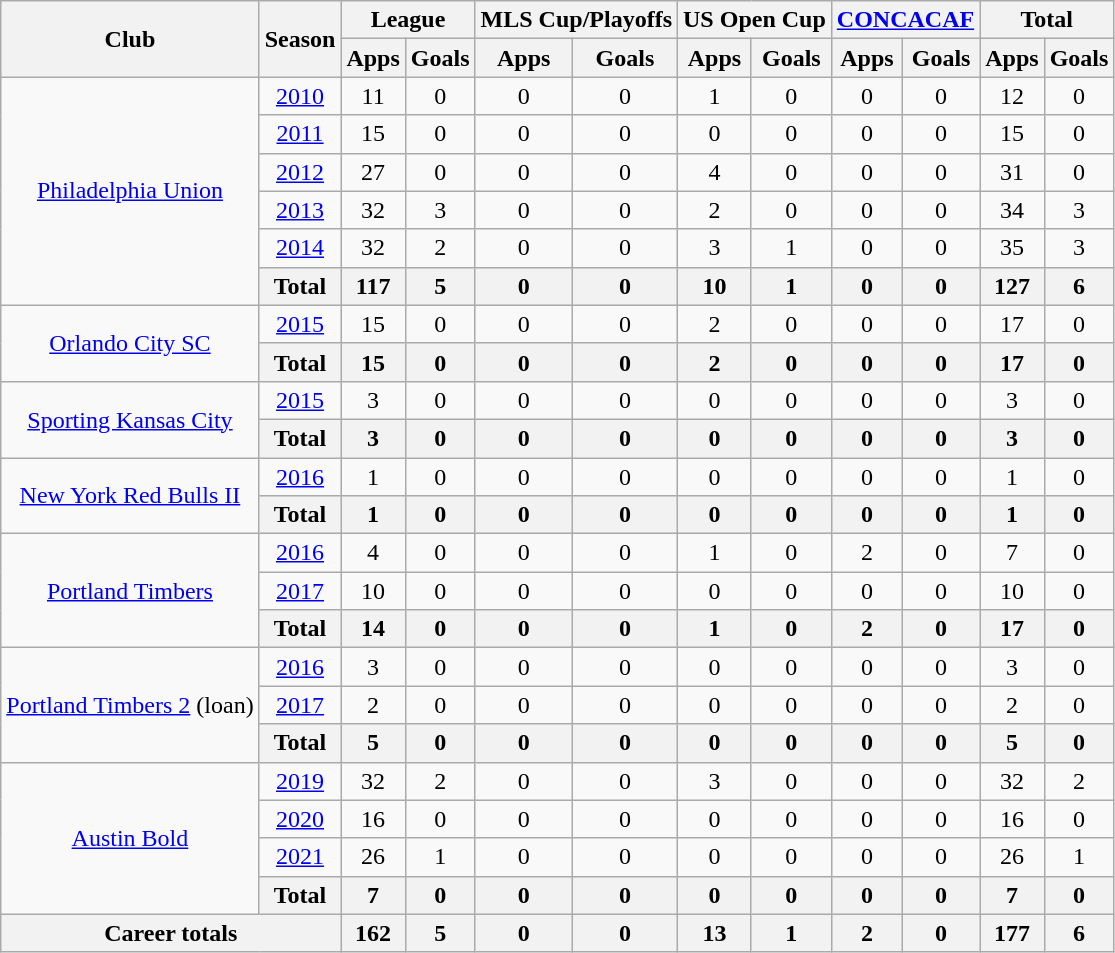<table class="wikitable" style="text-align: center;">
<tr>
<th rowspan="2">Club</th>
<th rowspan="2">Season</th>
<th colspan="2">League</th>
<th colspan="2">MLS Cup/Playoffs</th>
<th colspan="2">US Open Cup</th>
<th colspan="2"><a href='#'>CONCACAF</a></th>
<th colspan="2">Total</th>
</tr>
<tr>
<th>Apps</th>
<th>Goals</th>
<th>Apps</th>
<th>Goals</th>
<th>Apps</th>
<th>Goals</th>
<th>Apps</th>
<th>Goals</th>
<th>Apps</th>
<th>Goals</th>
</tr>
<tr>
<td rowspan="6"><a href='#'>Philadelphia Union</a></td>
<td><a href='#'>2010</a></td>
<td>11</td>
<td>0</td>
<td>0</td>
<td>0</td>
<td>1</td>
<td>0</td>
<td>0</td>
<td>0</td>
<td>12</td>
<td>0</td>
</tr>
<tr>
<td><a href='#'>2011</a></td>
<td>15</td>
<td>0</td>
<td>0</td>
<td>0</td>
<td>0</td>
<td>0</td>
<td>0</td>
<td>0</td>
<td>15</td>
<td>0</td>
</tr>
<tr>
<td><a href='#'>2012</a></td>
<td>27</td>
<td>0</td>
<td>0</td>
<td>0</td>
<td>4</td>
<td>0</td>
<td>0</td>
<td>0</td>
<td>31</td>
<td>0</td>
</tr>
<tr>
<td><a href='#'>2013</a></td>
<td>32</td>
<td>3</td>
<td>0</td>
<td>0</td>
<td>2</td>
<td>0</td>
<td>0</td>
<td>0</td>
<td>34</td>
<td>3</td>
</tr>
<tr>
<td><a href='#'>2014</a></td>
<td>32</td>
<td>2</td>
<td>0</td>
<td>0</td>
<td>3</td>
<td>1</td>
<td>0</td>
<td>0</td>
<td>35</td>
<td>3</td>
</tr>
<tr>
<th>Total</th>
<th>117</th>
<th>5</th>
<th>0</th>
<th>0</th>
<th>10</th>
<th>1</th>
<th>0</th>
<th>0</th>
<th>127</th>
<th>6</th>
</tr>
<tr>
<td rowspan="2"><a href='#'>Orlando City SC</a></td>
<td><a href='#'>2015</a></td>
<td>15</td>
<td>0</td>
<td>0</td>
<td>0</td>
<td>2</td>
<td>0</td>
<td>0</td>
<td>0</td>
<td>17</td>
<td>0</td>
</tr>
<tr>
<th>Total</th>
<th>15</th>
<th>0</th>
<th>0</th>
<th>0</th>
<th>2</th>
<th>0</th>
<th>0</th>
<th>0</th>
<th>17</th>
<th>0</th>
</tr>
<tr>
<td rowspan="2"><a href='#'>Sporting Kansas City</a></td>
<td><a href='#'>2015</a></td>
<td>3</td>
<td>0</td>
<td>0</td>
<td>0</td>
<td>0</td>
<td>0</td>
<td>0</td>
<td>0</td>
<td>3</td>
<td>0</td>
</tr>
<tr>
<th>Total</th>
<th>3</th>
<th>0</th>
<th>0</th>
<th>0</th>
<th>0</th>
<th>0</th>
<th>0</th>
<th>0</th>
<th>3</th>
<th>0</th>
</tr>
<tr>
<td rowspan="2"><a href='#'>New York Red Bulls II</a></td>
<td><a href='#'>2016</a></td>
<td>1</td>
<td>0</td>
<td>0</td>
<td>0</td>
<td>0</td>
<td>0</td>
<td>0</td>
<td>0</td>
<td>1</td>
<td>0</td>
</tr>
<tr>
<th>Total</th>
<th>1</th>
<th>0</th>
<th>0</th>
<th>0</th>
<th>0</th>
<th>0</th>
<th>0</th>
<th>0</th>
<th>1</th>
<th>0</th>
</tr>
<tr>
<td rowspan="3"><a href='#'>Portland Timbers</a></td>
<td><a href='#'>2016</a></td>
<td>4</td>
<td>0</td>
<td>0</td>
<td>0</td>
<td>1</td>
<td>0</td>
<td>2</td>
<td>0</td>
<td>7</td>
<td>0</td>
</tr>
<tr>
<td><a href='#'>2017</a></td>
<td>10</td>
<td>0</td>
<td>0</td>
<td>0</td>
<td>0</td>
<td>0</td>
<td>0</td>
<td>0</td>
<td>10</td>
<td>0</td>
</tr>
<tr>
<th>Total</th>
<th>14</th>
<th>0</th>
<th>0</th>
<th>0</th>
<th>1</th>
<th>0</th>
<th>2</th>
<th>0</th>
<th>17</th>
<th>0</th>
</tr>
<tr>
<td rowspan="3"><a href='#'>Portland Timbers 2</a> (loan)</td>
<td><a href='#'>2016</a></td>
<td>3</td>
<td>0</td>
<td>0</td>
<td>0</td>
<td>0</td>
<td>0</td>
<td>0</td>
<td>0</td>
<td>3</td>
<td>0</td>
</tr>
<tr>
<td><a href='#'>2017</a></td>
<td>2</td>
<td>0</td>
<td>0</td>
<td>0</td>
<td>0</td>
<td>0</td>
<td>0</td>
<td>0</td>
<td>2</td>
<td>0</td>
</tr>
<tr>
<th>Total</th>
<th>5</th>
<th>0</th>
<th>0</th>
<th>0</th>
<th>0</th>
<th>0</th>
<th>0</th>
<th>0</th>
<th>5</th>
<th>0</th>
</tr>
<tr>
<td rowspan="4"><a href='#'>Austin Bold</a></td>
<td><a href='#'>2019</a></td>
<td>32</td>
<td>2</td>
<td>0</td>
<td>0</td>
<td>3</td>
<td>0</td>
<td>0</td>
<td>0</td>
<td>32</td>
<td>2</td>
</tr>
<tr>
<td><a href='#'>2020</a></td>
<td>16</td>
<td>0</td>
<td>0</td>
<td>0</td>
<td>0</td>
<td>0</td>
<td>0</td>
<td>0</td>
<td>16</td>
<td>0</td>
</tr>
<tr>
<td><a href='#'>2021</a></td>
<td>26</td>
<td>1</td>
<td>0</td>
<td>0</td>
<td>0</td>
<td>0</td>
<td>0</td>
<td>0</td>
<td>26</td>
<td>1</td>
</tr>
<tr>
<th>Total</th>
<th>7</th>
<th>0</th>
<th>0</th>
<th>0</th>
<th>0</th>
<th>0</th>
<th>0</th>
<th>0</th>
<th>7</th>
<th>0</th>
</tr>
<tr>
<th colspan="2">Career totals</th>
<th>162</th>
<th>5</th>
<th>0</th>
<th>0</th>
<th>13</th>
<th>1</th>
<th>2</th>
<th>0</th>
<th>177</th>
<th>6</th>
</tr>
</table>
